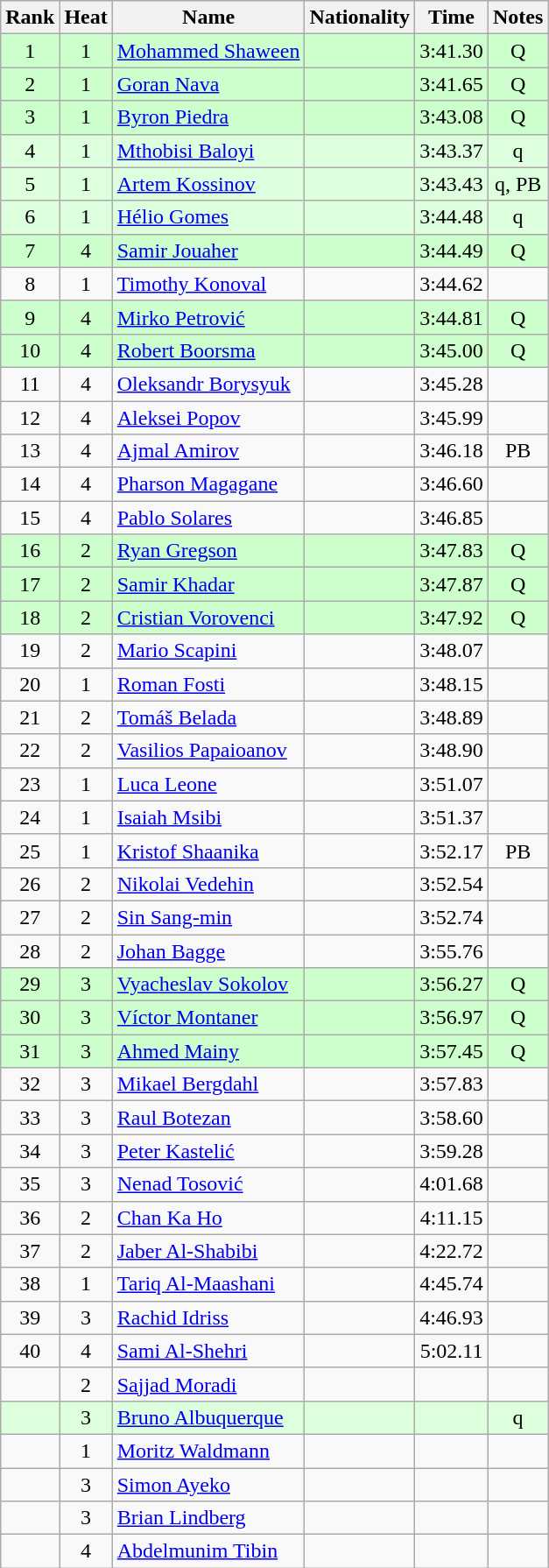<table class="wikitable sortable" style="text-align:center">
<tr>
<th>Rank</th>
<th>Heat</th>
<th>Name</th>
<th>Nationality</th>
<th>Time</th>
<th>Notes</th>
</tr>
<tr bgcolor=ccffcc>
<td>1</td>
<td>1</td>
<td align=left><a href='#'>Mohammed Shaween</a></td>
<td align=left></td>
<td>3:41.30</td>
<td>Q</td>
</tr>
<tr bgcolor=ccffcc>
<td>2</td>
<td>1</td>
<td align=left><a href='#'>Goran Nava</a></td>
<td align=left></td>
<td>3:41.65</td>
<td>Q</td>
</tr>
<tr bgcolor=ccffcc>
<td>3</td>
<td>1</td>
<td align=left><a href='#'>Byron Piedra</a></td>
<td align=left></td>
<td>3:43.08</td>
<td>Q</td>
</tr>
<tr bgcolor=ddffdd>
<td>4</td>
<td>1</td>
<td align=left><a href='#'>Mthobisi Baloyi</a></td>
<td align=left></td>
<td>3:43.37</td>
<td>q</td>
</tr>
<tr bgcolor=ddffdd>
<td>5</td>
<td>1</td>
<td align=left><a href='#'>Artem Kossinov</a></td>
<td align=left></td>
<td>3:43.43</td>
<td>q, PB</td>
</tr>
<tr bgcolor=ddffdd>
<td>6</td>
<td>1</td>
<td align=left><a href='#'>Hélio Gomes</a></td>
<td align=left></td>
<td>3:44.48</td>
<td>q</td>
</tr>
<tr bgcolor=ccffcc>
<td>7</td>
<td>4</td>
<td align=left><a href='#'>Samir Jouaher</a></td>
<td align=left></td>
<td>3:44.49</td>
<td>Q</td>
</tr>
<tr>
<td>8</td>
<td>1</td>
<td align=left><a href='#'>Timothy Konoval</a></td>
<td align=left></td>
<td>3:44.62</td>
<td></td>
</tr>
<tr bgcolor=ccffcc>
<td>9</td>
<td>4</td>
<td align=left><a href='#'>Mirko Petrović</a></td>
<td align=left></td>
<td>3:44.81</td>
<td>Q</td>
</tr>
<tr bgcolor=ccffcc>
<td>10</td>
<td>4</td>
<td align=left><a href='#'>Robert Boorsma</a></td>
<td align=left></td>
<td>3:45.00</td>
<td>Q</td>
</tr>
<tr>
<td>11</td>
<td>4</td>
<td align=left><a href='#'>Oleksandr Borysyuk</a></td>
<td align=left></td>
<td>3:45.28</td>
<td></td>
</tr>
<tr>
<td>12</td>
<td>4</td>
<td align=left><a href='#'>Aleksei Popov</a></td>
<td align=left></td>
<td>3:45.99</td>
<td></td>
</tr>
<tr>
<td>13</td>
<td>4</td>
<td align=left><a href='#'>Ajmal Amirov</a></td>
<td align=left></td>
<td>3:46.18</td>
<td>PB</td>
</tr>
<tr>
<td>14</td>
<td>4</td>
<td align=left><a href='#'>Pharson Magagane</a></td>
<td align=left></td>
<td>3:46.60</td>
<td></td>
</tr>
<tr>
<td>15</td>
<td>4</td>
<td align=left><a href='#'>Pablo Solares</a></td>
<td align=left></td>
<td>3:46.85</td>
<td></td>
</tr>
<tr bgcolor=ccffcc>
<td>16</td>
<td>2</td>
<td align=left><a href='#'>Ryan Gregson</a></td>
<td align=left></td>
<td>3:47.83</td>
<td>Q</td>
</tr>
<tr bgcolor=ccffcc>
<td>17</td>
<td>2</td>
<td align=left><a href='#'>Samir Khadar</a></td>
<td align=left></td>
<td>3:47.87</td>
<td>Q</td>
</tr>
<tr bgcolor=ccffcc>
<td>18</td>
<td>2</td>
<td align=left><a href='#'>Cristian Vorovenci</a></td>
<td align=left></td>
<td>3:47.92</td>
<td>Q</td>
</tr>
<tr>
<td>19</td>
<td>2</td>
<td align=left><a href='#'>Mario Scapini</a></td>
<td align=left></td>
<td>3:48.07</td>
<td></td>
</tr>
<tr>
<td>20</td>
<td>1</td>
<td align=left><a href='#'>Roman Fosti</a></td>
<td align=left></td>
<td>3:48.15</td>
<td></td>
</tr>
<tr>
<td>21</td>
<td>2</td>
<td align=left><a href='#'>Tomáš Belada</a></td>
<td align=left></td>
<td>3:48.89</td>
<td></td>
</tr>
<tr>
<td>22</td>
<td>2</td>
<td align=left><a href='#'>Vasilios Papaioanov</a></td>
<td align=left></td>
<td>3:48.90</td>
<td></td>
</tr>
<tr>
<td>23</td>
<td>1</td>
<td align=left><a href='#'>Luca Leone</a></td>
<td align=left></td>
<td>3:51.07</td>
<td></td>
</tr>
<tr>
<td>24</td>
<td>1</td>
<td align=left><a href='#'>Isaiah Msibi</a></td>
<td align=left></td>
<td>3:51.37</td>
<td></td>
</tr>
<tr>
<td>25</td>
<td>1</td>
<td align=left><a href='#'>Kristof Shaanika</a></td>
<td align=left></td>
<td>3:52.17</td>
<td>PB</td>
</tr>
<tr>
<td>26</td>
<td>2</td>
<td align=left><a href='#'>Nikolai Vedehin</a></td>
<td align=left></td>
<td>3:52.54</td>
<td></td>
</tr>
<tr>
<td>27</td>
<td>2</td>
<td align=left><a href='#'>Sin Sang-min</a></td>
<td align=left></td>
<td>3:52.74</td>
<td></td>
</tr>
<tr>
<td>28</td>
<td>2</td>
<td align=left><a href='#'>Johan Bagge</a></td>
<td align=left></td>
<td>3:55.76</td>
<td></td>
</tr>
<tr bgcolor=ccffcc>
<td>29</td>
<td>3</td>
<td align=left><a href='#'>Vyacheslav Sokolov</a></td>
<td align=left></td>
<td>3:56.27</td>
<td>Q</td>
</tr>
<tr bgcolor=ccffcc>
<td>30</td>
<td>3</td>
<td align=left><a href='#'>Víctor Montaner</a></td>
<td align=left></td>
<td>3:56.97</td>
<td>Q</td>
</tr>
<tr bgcolor=ccffcc>
<td>31</td>
<td>3</td>
<td align=left><a href='#'>Ahmed Mainy</a></td>
<td align=left></td>
<td>3:57.45</td>
<td>Q</td>
</tr>
<tr>
<td>32</td>
<td>3</td>
<td align=left><a href='#'>Mikael Bergdahl</a></td>
<td align=left></td>
<td>3:57.83</td>
<td></td>
</tr>
<tr>
<td>33</td>
<td>3</td>
<td align=left><a href='#'>Raul Botezan</a></td>
<td align=left></td>
<td>3:58.60</td>
<td></td>
</tr>
<tr>
<td>34</td>
<td>3</td>
<td align=left><a href='#'>Peter Kastelić</a></td>
<td align=left></td>
<td>3:59.28</td>
<td></td>
</tr>
<tr>
<td>35</td>
<td>3</td>
<td align=left><a href='#'>Nenad Tosović</a></td>
<td align=left></td>
<td>4:01.68</td>
<td></td>
</tr>
<tr>
<td>36</td>
<td>2</td>
<td align=left><a href='#'>Chan Ka Ho</a></td>
<td align=left></td>
<td>4:11.15</td>
<td></td>
</tr>
<tr>
<td>37</td>
<td>2</td>
<td align=left><a href='#'>Jaber Al-Shabibi</a></td>
<td align=left></td>
<td>4:22.72</td>
<td></td>
</tr>
<tr>
<td>38</td>
<td>1</td>
<td align=left><a href='#'>Tariq Al-Maashani</a></td>
<td align=left></td>
<td>4:45.74</td>
<td></td>
</tr>
<tr>
<td>39</td>
<td>3</td>
<td align=left><a href='#'>Rachid Idriss</a></td>
<td align=left></td>
<td>4:46.93</td>
<td></td>
</tr>
<tr>
<td>40</td>
<td>4</td>
<td align=left><a href='#'>Sami Al-Shehri</a></td>
<td align=left></td>
<td>5:02.11</td>
<td></td>
</tr>
<tr>
<td></td>
<td>2</td>
<td align=left><a href='#'>Sajjad Moradi</a></td>
<td align=left></td>
<td></td>
<td></td>
</tr>
<tr bgcolor=ddffdd>
<td></td>
<td>3</td>
<td align=left><a href='#'>Bruno Albuquerque</a></td>
<td align=left></td>
<td></td>
<td>q</td>
</tr>
<tr>
<td></td>
<td>1</td>
<td align=left><a href='#'>Moritz Waldmann</a></td>
<td align=left></td>
<td></td>
<td></td>
</tr>
<tr>
<td></td>
<td>3</td>
<td align=left><a href='#'>Simon Ayeko</a></td>
<td align=left></td>
<td></td>
<td></td>
</tr>
<tr>
<td></td>
<td>3</td>
<td align=left><a href='#'>Brian Lindberg</a></td>
<td align=left></td>
<td></td>
<td></td>
</tr>
<tr>
<td></td>
<td>4</td>
<td align=left><a href='#'>Abdelmunim Tibin</a></td>
<td align=left></td>
<td></td>
<td></td>
</tr>
</table>
